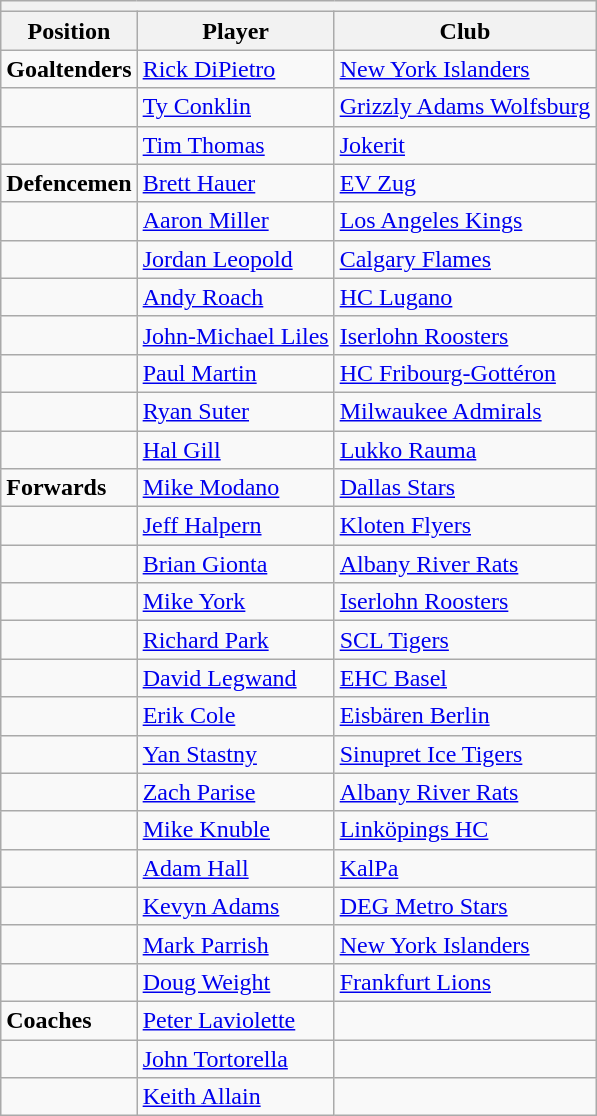<table class=wikitable>
<tr>
<th colspan="7"></th>
</tr>
<tr>
<th>Position</th>
<th>Player</th>
<th>Club</th>
</tr>
<tr>
<td><strong>Goaltenders</strong></td>
<td><a href='#'>Rick DiPietro</a></td>
<td><a href='#'>New York Islanders</a></td>
</tr>
<tr>
<td></td>
<td><a href='#'>Ty Conklin</a></td>
<td><a href='#'>Grizzly Adams Wolfsburg</a></td>
</tr>
<tr>
<td></td>
<td><a href='#'>Tim Thomas</a></td>
<td><a href='#'>Jokerit</a></td>
</tr>
<tr>
<td><strong>Defencemen</strong></td>
<td><a href='#'>Brett Hauer</a></td>
<td><a href='#'>EV Zug</a></td>
</tr>
<tr>
<td></td>
<td><a href='#'>Aaron Miller</a></td>
<td><a href='#'>Los Angeles Kings</a></td>
</tr>
<tr>
<td></td>
<td><a href='#'>Jordan Leopold</a></td>
<td><a href='#'>Calgary Flames</a></td>
</tr>
<tr>
<td></td>
<td><a href='#'>Andy Roach</a></td>
<td><a href='#'>HC Lugano</a></td>
</tr>
<tr>
<td></td>
<td><a href='#'>John-Michael Liles</a></td>
<td><a href='#'>Iserlohn Roosters</a></td>
</tr>
<tr>
<td></td>
<td><a href='#'>Paul Martin</a></td>
<td><a href='#'>HC Fribourg-Gottéron</a></td>
</tr>
<tr>
<td></td>
<td><a href='#'>Ryan Suter</a></td>
<td><a href='#'>Milwaukee Admirals</a></td>
</tr>
<tr>
<td></td>
<td><a href='#'>Hal Gill</a></td>
<td><a href='#'>Lukko Rauma</a></td>
</tr>
<tr>
<td><strong>Forwards</strong></td>
<td><a href='#'>Mike Modano</a></td>
<td><a href='#'>Dallas Stars</a></td>
</tr>
<tr>
<td></td>
<td><a href='#'>Jeff Halpern</a></td>
<td><a href='#'>Kloten Flyers</a></td>
</tr>
<tr>
<td></td>
<td><a href='#'>Brian Gionta</a></td>
<td><a href='#'>Albany River Rats</a></td>
</tr>
<tr>
<td></td>
<td><a href='#'>Mike York</a></td>
<td><a href='#'>Iserlohn Roosters</a></td>
</tr>
<tr>
<td></td>
<td><a href='#'>Richard Park</a></td>
<td><a href='#'>SCL Tigers</a></td>
</tr>
<tr>
<td></td>
<td><a href='#'>David Legwand</a></td>
<td><a href='#'>EHC Basel</a></td>
</tr>
<tr>
<td></td>
<td><a href='#'>Erik Cole</a></td>
<td><a href='#'>Eisbären Berlin</a></td>
</tr>
<tr>
<td></td>
<td><a href='#'>Yan Stastny</a></td>
<td><a href='#'>Sinupret Ice Tigers</a></td>
</tr>
<tr>
<td></td>
<td><a href='#'>Zach Parise</a></td>
<td><a href='#'>Albany River Rats</a></td>
</tr>
<tr>
<td></td>
<td><a href='#'>Mike Knuble</a></td>
<td><a href='#'>Linköpings HC</a></td>
</tr>
<tr>
<td></td>
<td><a href='#'>Adam Hall</a></td>
<td><a href='#'>KalPa</a></td>
</tr>
<tr>
<td></td>
<td><a href='#'>Kevyn Adams</a></td>
<td><a href='#'>DEG Metro Stars</a></td>
</tr>
<tr>
<td></td>
<td><a href='#'>Mark Parrish</a></td>
<td><a href='#'>New York Islanders</a></td>
</tr>
<tr>
<td></td>
<td><a href='#'>Doug Weight</a></td>
<td><a href='#'>Frankfurt Lions</a></td>
</tr>
<tr>
<td><strong>Coaches</strong></td>
<td><a href='#'>Peter Laviolette</a></td>
<td></td>
</tr>
<tr>
<td></td>
<td><a href='#'>John Tortorella</a></td>
<td></td>
</tr>
<tr>
<td></td>
<td><a href='#'>Keith Allain</a></td>
<td></td>
</tr>
</table>
